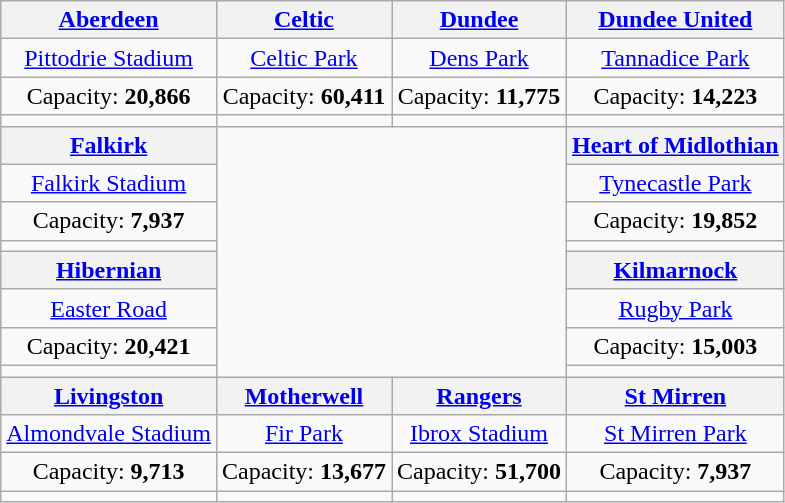<table class="wikitable" style="text-align:center">
<tr>
<th><a href='#'>Aberdeen</a></th>
<th><a href='#'>Celtic</a></th>
<th><a href='#'>Dundee</a></th>
<th><a href='#'>Dundee United</a></th>
</tr>
<tr>
<td><a href='#'>Pittodrie Stadium</a></td>
<td><a href='#'>Celtic Park</a></td>
<td><a href='#'>Dens Park</a></td>
<td><a href='#'>Tannadice Park</a></td>
</tr>
<tr>
<td>Capacity: <strong>20,866</strong></td>
<td>Capacity: <strong>60,411</strong></td>
<td>Capacity: <strong>11,775</strong></td>
<td>Capacity: <strong>14,223</strong></td>
</tr>
<tr>
<td></td>
<td></td>
<td></td>
<td></td>
</tr>
<tr>
<th><a href='#'>Falkirk</a></th>
<td rowspan="8" colspan="2"></td>
<th><a href='#'>Heart of Midlothian</a></th>
</tr>
<tr>
<td><a href='#'>Falkirk Stadium</a></td>
<td><a href='#'>Tynecastle Park</a></td>
</tr>
<tr>
<td>Capacity: <strong>7,937</strong></td>
<td>Capacity: <strong>19,852</strong></td>
</tr>
<tr>
<td></td>
<td></td>
</tr>
<tr>
<th><a href='#'>Hibernian</a></th>
<th><a href='#'>Kilmarnock</a></th>
</tr>
<tr>
<td><a href='#'>Easter Road</a></td>
<td><a href='#'>Rugby Park</a></td>
</tr>
<tr>
<td>Capacity: <strong>20,421</strong></td>
<td>Capacity: <strong>15,003</strong></td>
</tr>
<tr>
<td></td>
<td></td>
</tr>
<tr>
<th><a href='#'>Livingston</a></th>
<th><a href='#'>Motherwell</a></th>
<th><a href='#'>Rangers</a></th>
<th><a href='#'>St Mirren</a></th>
</tr>
<tr>
<td><a href='#'>Almondvale Stadium</a></td>
<td><a href='#'>Fir Park</a></td>
<td><a href='#'>Ibrox Stadium</a></td>
<td><a href='#'>St Mirren Park</a></td>
</tr>
<tr>
<td>Capacity: <strong>9,713</strong></td>
<td>Capacity: <strong>13,677</strong></td>
<td>Capacity: <strong>51,700</strong></td>
<td>Capacity: <strong>7,937</strong></td>
</tr>
<tr>
<td></td>
<td></td>
<td></td>
<td></td>
</tr>
</table>
